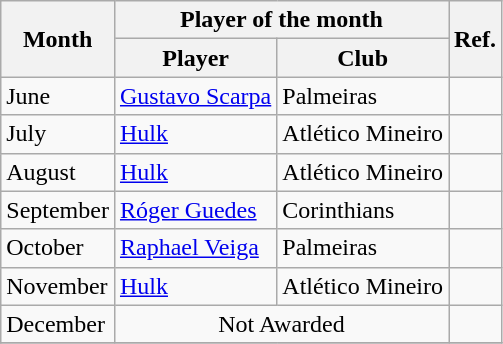<table class="wikitable">
<tr>
<th rowspan="2">Month</th>
<th colspan="2">Player of the month</th>
<th rowspan="2">Ref.</th>
</tr>
<tr>
<th>Player</th>
<th>Club</th>
</tr>
<tr>
<td>June</td>
<td> <a href='#'>Gustavo Scarpa</a></td>
<td>Palmeiras</td>
<td align="center"></td>
</tr>
<tr>
<td>July</td>
<td> <a href='#'>Hulk</a></td>
<td>Atlético Mineiro</td>
<td align="center"></td>
</tr>
<tr>
<td>August</td>
<td> <a href='#'>Hulk</a></td>
<td>Atlético Mineiro</td>
<td align="center"></td>
</tr>
<tr>
<td>September</td>
<td> <a href='#'>Róger Guedes</a></td>
<td>Corinthians</td>
<td align="center"></td>
</tr>
<tr>
<td>October</td>
<td> <a href='#'>Raphael Veiga</a></td>
<td>Palmeiras</td>
<td align="center"></td>
</tr>
<tr>
<td>November</td>
<td> <a href='#'>Hulk</a></td>
<td>Atlético Mineiro</td>
<td align="center"></td>
</tr>
<tr>
<td>December</td>
<td align="center" colspan="2">Not Awarded</td>
<td></td>
</tr>
<tr>
</tr>
</table>
